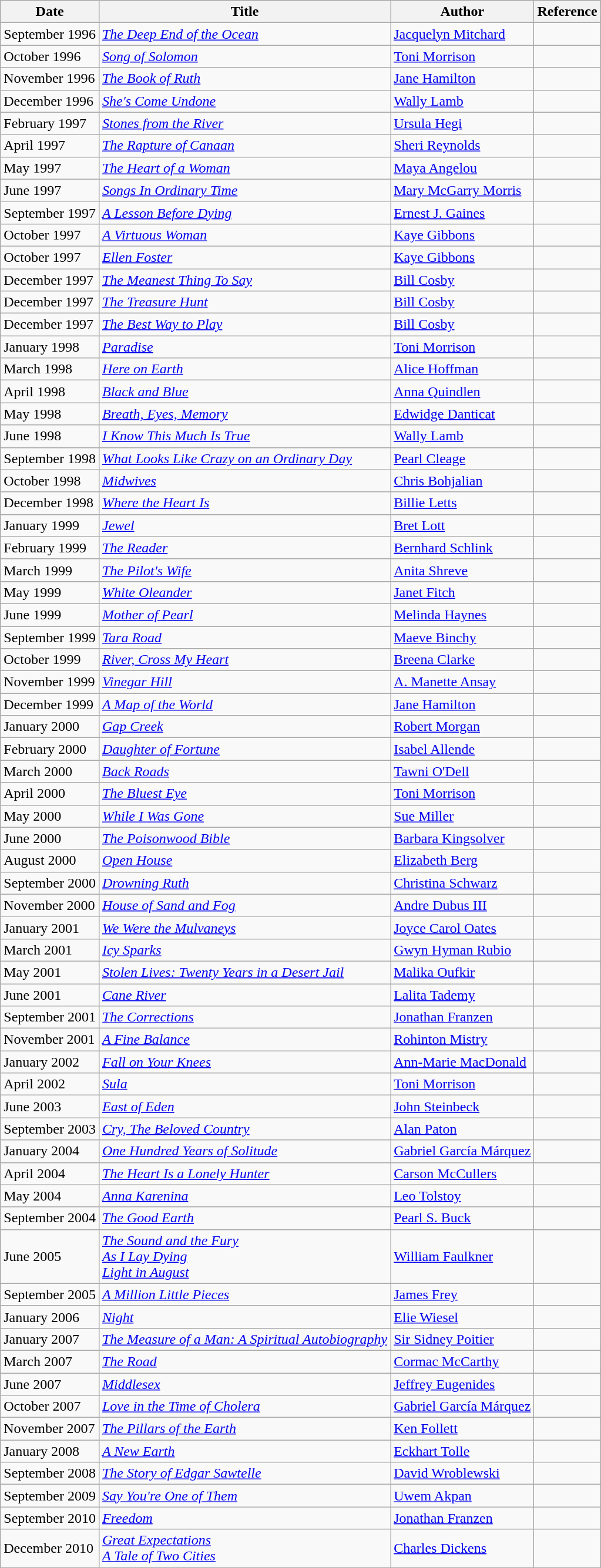<table class="wikitable sortable">
<tr>
<th>Date</th>
<th>Title</th>
<th>Author</th>
<th>Reference</th>
</tr>
<tr>
<td>September 1996</td>
<td><em><a href='#'>The Deep End of the Ocean</a></em></td>
<td><a href='#'>Jacquelyn Mitchard</a></td>
<td></td>
</tr>
<tr>
<td>October 1996</td>
<td><em><a href='#'>Song of Solomon</a></em></td>
<td><a href='#'>Toni Morrison</a></td>
<td></td>
</tr>
<tr>
<td>November 1996</td>
<td><em><a href='#'>The Book of Ruth</a></em></td>
<td><a href='#'>Jane Hamilton</a></td>
<td></td>
</tr>
<tr>
<td>December 1996</td>
<td><em><a href='#'>She's Come Undone</a></em></td>
<td><a href='#'>Wally Lamb</a></td>
<td></td>
</tr>
<tr>
<td>February 1997</td>
<td><em><a href='#'>Stones from the River</a></em></td>
<td><a href='#'>Ursula Hegi</a></td>
<td></td>
</tr>
<tr>
<td>April 1997</td>
<td><em><a href='#'>The Rapture of Canaan</a></em></td>
<td><a href='#'>Sheri Reynolds</a></td>
<td></td>
</tr>
<tr>
<td>May 1997</td>
<td><em><a href='#'>The Heart of a Woman</a></em></td>
<td><a href='#'>Maya Angelou</a></td>
<td></td>
</tr>
<tr>
<td>June 1997</td>
<td><em><a href='#'>Songs In Ordinary Time</a></em></td>
<td><a href='#'>Mary McGarry Morris</a></td>
<td></td>
</tr>
<tr>
<td>September 1997</td>
<td><em><a href='#'>A Lesson Before Dying</a></em></td>
<td><a href='#'>Ernest J. Gaines</a></td>
<td></td>
</tr>
<tr>
<td>October 1997</td>
<td><em><a href='#'>A Virtuous Woman</a></em></td>
<td><a href='#'>Kaye Gibbons</a></td>
<td></td>
</tr>
<tr>
<td>October 1997</td>
<td><em><a href='#'>Ellen Foster</a></em></td>
<td><a href='#'>Kaye Gibbons</a></td>
<td></td>
</tr>
<tr>
<td>December 1997</td>
<td><em><a href='#'>The Meanest Thing To Say</a></em></td>
<td><a href='#'>Bill Cosby</a></td>
<td></td>
</tr>
<tr>
<td>December 1997</td>
<td><em><a href='#'>The Treasure Hunt</a></em></td>
<td><a href='#'>Bill Cosby</a></td>
<td></td>
</tr>
<tr>
<td>December 1997</td>
<td><em><a href='#'>The Best Way to Play</a></em></td>
<td><a href='#'>Bill Cosby</a></td>
<td></td>
</tr>
<tr>
<td>January 1998</td>
<td><em><a href='#'>Paradise</a></em></td>
<td><a href='#'>Toni Morrison</a></td>
<td></td>
</tr>
<tr>
<td>March 1998</td>
<td><em><a href='#'>Here on Earth</a></em></td>
<td><a href='#'>Alice Hoffman</a></td>
<td></td>
</tr>
<tr>
<td>April 1998</td>
<td><em><a href='#'>Black and Blue</a></em></td>
<td><a href='#'>Anna Quindlen</a></td>
<td></td>
</tr>
<tr>
<td>May 1998</td>
<td><em><a href='#'>Breath, Eyes, Memory</a></em></td>
<td><a href='#'>Edwidge Danticat</a></td>
<td></td>
</tr>
<tr>
<td>June 1998</td>
<td><em><a href='#'>I Know This Much Is True</a></em></td>
<td><a href='#'>Wally Lamb</a></td>
<td></td>
</tr>
<tr>
<td>September 1998</td>
<td><em><a href='#'>What Looks Like Crazy on an Ordinary Day</a></em></td>
<td><a href='#'>Pearl Cleage</a></td>
<td></td>
</tr>
<tr>
<td>October 1998</td>
<td><em><a href='#'>Midwives</a></em></td>
<td><a href='#'>Chris Bohjalian</a></td>
<td></td>
</tr>
<tr>
<td>December 1998</td>
<td><em><a href='#'>Where the Heart Is</a></em></td>
<td><a href='#'>Billie Letts</a></td>
<td></td>
</tr>
<tr>
<td>January 1999</td>
<td><em><a href='#'>Jewel</a></em></td>
<td><a href='#'>Bret Lott</a></td>
<td></td>
</tr>
<tr>
<td>February 1999</td>
<td><em><a href='#'>The Reader</a></em></td>
<td><a href='#'>Bernhard Schlink</a></td>
<td></td>
</tr>
<tr>
<td>March 1999</td>
<td><em><a href='#'>The Pilot's Wife</a></em></td>
<td><a href='#'>Anita Shreve</a></td>
<td></td>
</tr>
<tr>
<td>May 1999</td>
<td><em><a href='#'>White Oleander</a></em></td>
<td><a href='#'>Janet Fitch</a></td>
<td></td>
</tr>
<tr>
<td>June 1999</td>
<td><em><a href='#'>Mother of Pearl</a></em></td>
<td><a href='#'>Melinda Haynes</a></td>
<td></td>
</tr>
<tr>
<td>September 1999</td>
<td><em><a href='#'>Tara Road</a></em></td>
<td><a href='#'>Maeve Binchy</a></td>
<td></td>
</tr>
<tr>
<td>October 1999</td>
<td><em><a href='#'>River, Cross My Heart</a></em></td>
<td><a href='#'>Breena Clarke</a></td>
<td></td>
</tr>
<tr>
<td>November 1999</td>
<td><em><a href='#'>Vinegar Hill</a></em></td>
<td><a href='#'>A. Manette Ansay</a></td>
<td></td>
</tr>
<tr>
<td>December 1999</td>
<td><em><a href='#'>A Map of the World</a></em></td>
<td><a href='#'>Jane Hamilton</a></td>
<td></td>
</tr>
<tr>
<td>January 2000</td>
<td><em><a href='#'>Gap Creek</a></em></td>
<td><a href='#'>Robert Morgan</a></td>
<td></td>
</tr>
<tr>
<td>February 2000</td>
<td><em><a href='#'>Daughter of Fortune</a></em></td>
<td><a href='#'>Isabel Allende</a></td>
<td></td>
</tr>
<tr>
<td>March 2000</td>
<td><em><a href='#'>Back Roads</a></em></td>
<td><a href='#'>Tawni O'Dell</a></td>
<td></td>
</tr>
<tr>
<td>April 2000</td>
<td><em><a href='#'>The Bluest Eye</a></em></td>
<td><a href='#'>Toni Morrison</a></td>
<td></td>
</tr>
<tr>
<td>May 2000</td>
<td><em><a href='#'>While I Was Gone</a></em></td>
<td><a href='#'>Sue Miller</a></td>
<td></td>
</tr>
<tr>
<td>June 2000</td>
<td><em><a href='#'>The Poisonwood Bible</a></em></td>
<td><a href='#'>Barbara Kingsolver</a></td>
<td></td>
</tr>
<tr>
<td>August 2000</td>
<td><em><a href='#'>Open House</a></em></td>
<td><a href='#'>Elizabeth Berg</a></td>
<td></td>
</tr>
<tr>
<td>September 2000</td>
<td><em><a href='#'>Drowning Ruth</a></em></td>
<td><a href='#'>Christina Schwarz</a></td>
<td></td>
</tr>
<tr>
<td>November 2000</td>
<td><em><a href='#'>House of Sand and Fog</a></em></td>
<td><a href='#'>Andre Dubus III</a></td>
<td></td>
</tr>
<tr>
<td>January 2001</td>
<td><em><a href='#'>We Were the Mulvaneys</a></em></td>
<td><a href='#'>Joyce Carol Oates</a></td>
<td></td>
</tr>
<tr>
<td>March 2001</td>
<td><em><a href='#'>Icy Sparks</a></em></td>
<td><a href='#'>Gwyn Hyman Rubio</a></td>
<td></td>
</tr>
<tr>
<td>May 2001</td>
<td><em><a href='#'>Stolen Lives: Twenty Years in a Desert Jail</a></em></td>
<td><a href='#'>Malika Oufkir</a></td>
<td></td>
</tr>
<tr>
<td>June 2001</td>
<td><em><a href='#'>Cane River</a></em></td>
<td><a href='#'>Lalita Tademy</a></td>
<td></td>
</tr>
<tr>
<td>September 2001</td>
<td><em><a href='#'>The Corrections</a></em></td>
<td><a href='#'>Jonathan Franzen</a></td>
<td></td>
</tr>
<tr>
<td>November 2001</td>
<td><em><a href='#'>A Fine Balance</a></em></td>
<td><a href='#'>Rohinton Mistry</a></td>
<td></td>
</tr>
<tr>
<td>January 2002</td>
<td><em><a href='#'>Fall on Your Knees</a></em></td>
<td><a href='#'>Ann-Marie MacDonald</a></td>
<td></td>
</tr>
<tr>
<td>April 2002</td>
<td><em><a href='#'>Sula</a></em></td>
<td><a href='#'>Toni Morrison</a></td>
<td></td>
</tr>
<tr>
<td>June 2003</td>
<td><em><a href='#'>East of Eden</a></em></td>
<td><a href='#'>John Steinbeck</a></td>
<td></td>
</tr>
<tr>
<td>September 2003</td>
<td><em><a href='#'>Cry, The Beloved Country</a></em></td>
<td><a href='#'>Alan Paton</a></td>
<td></td>
</tr>
<tr>
<td>January 2004</td>
<td><em><a href='#'>One Hundred Years of Solitude</a></em></td>
<td><a href='#'>Gabriel García Márquez</a></td>
<td></td>
</tr>
<tr>
<td>April 2004</td>
<td><em><a href='#'>The Heart Is a Lonely Hunter</a></em></td>
<td><a href='#'>Carson McCullers</a></td>
<td></td>
</tr>
<tr>
<td>May 2004</td>
<td><em><a href='#'>Anna Karenina</a></em></td>
<td><a href='#'>Leo Tolstoy</a></td>
<td></td>
</tr>
<tr>
<td>September 2004</td>
<td><em><a href='#'>The Good Earth</a></em></td>
<td><a href='#'>Pearl S. Buck</a></td>
<td></td>
</tr>
<tr>
<td>June 2005</td>
<td><em><a href='#'>The Sound and the Fury</a></em> <br> <em><a href='#'>As I Lay Dying</a></em> <br> <em><a href='#'>Light in August</a></em></td>
<td><a href='#'>William Faulkner</a></td>
<td></td>
</tr>
<tr>
<td>September 2005</td>
<td><em><a href='#'>A Million Little Pieces</a></em></td>
<td><a href='#'>James Frey</a></td>
<td></td>
</tr>
<tr>
<td>January 2006</td>
<td><em><a href='#'>Night</a></em></td>
<td><a href='#'>Elie Wiesel</a></td>
<td></td>
</tr>
<tr>
<td>January 2007</td>
<td><em><a href='#'>The Measure of a Man: A Spiritual Autobiography</a></em></td>
<td><a href='#'>Sir Sidney Poitier</a></td>
<td></td>
</tr>
<tr>
<td>March 2007</td>
<td><em><a href='#'>The Road</a></em></td>
<td><a href='#'>Cormac McCarthy</a></td>
<td></td>
</tr>
<tr>
<td>June 2007</td>
<td><em><a href='#'>Middlesex</a></em></td>
<td><a href='#'>Jeffrey Eugenides</a></td>
<td></td>
</tr>
<tr>
<td>October 2007</td>
<td><em><a href='#'>Love in the Time of Cholera</a></em></td>
<td><a href='#'>Gabriel García Márquez</a></td>
<td></td>
</tr>
<tr>
<td>November 2007</td>
<td><em><a href='#'>The Pillars of the Earth</a></em></td>
<td><a href='#'>Ken Follett</a></td>
<td></td>
</tr>
<tr>
<td>January 2008</td>
<td><em><a href='#'>A New Earth</a></em></td>
<td><a href='#'>Eckhart Tolle</a></td>
<td></td>
</tr>
<tr>
<td>September 2008</td>
<td><em><a href='#'>The Story of Edgar Sawtelle</a></em></td>
<td><a href='#'>David Wroblewski</a></td>
<td></td>
</tr>
<tr>
<td>September 2009</td>
<td><em><a href='#'>Say You're One of Them</a></em></td>
<td><a href='#'>Uwem Akpan</a></td>
<td></td>
</tr>
<tr>
<td>September 2010</td>
<td><em><a href='#'>Freedom</a></em></td>
<td><a href='#'>Jonathan Franzen</a></td>
<td></td>
</tr>
<tr>
<td>December 2010</td>
<td><em><a href='#'>Great Expectations</a></em> <br> <em><a href='#'>A Tale of Two Cities</a></em></td>
<td><a href='#'>Charles Dickens</a></td>
<td></td>
</tr>
</table>
